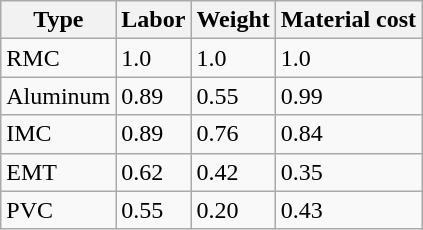<table class="wikitable">
<tr>
<th>Type</th>
<th>Labor</th>
<th>Weight</th>
<th>Material cost</th>
</tr>
<tr>
<td>RMC</td>
<td>1.0</td>
<td>1.0</td>
<td>1.0</td>
</tr>
<tr>
<td>Aluminum</td>
<td>0.89</td>
<td>0.55</td>
<td>0.99</td>
</tr>
<tr>
<td>IMC</td>
<td>0.89</td>
<td>0.76</td>
<td>0.84</td>
</tr>
<tr>
<td>EMT</td>
<td>0.62</td>
<td>0.42</td>
<td>0.35</td>
</tr>
<tr>
<td>PVC</td>
<td>0.55</td>
<td>0.20</td>
<td>0.43</td>
</tr>
</table>
